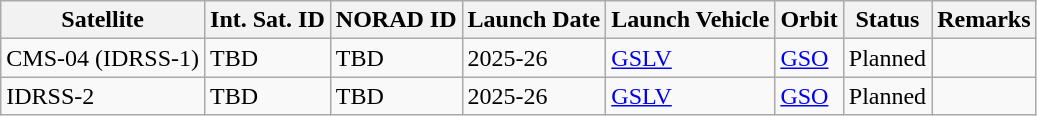<table class="wikitable sortable">
<tr>
<th>Satellite</th>
<th>Int. Sat. ID</th>
<th>NORAD ID</th>
<th>Launch Date</th>
<th>Launch Vehicle</th>
<th>Orbit</th>
<th>Status</th>
<th>Remarks</th>
</tr>
<tr>
<td>CMS-04 (IDRSS-1)</td>
<td>TBD</td>
<td>TBD</td>
<td>2025-26</td>
<td><a href='#'>GSLV</a></td>
<td><a href='#'>GSO</a></td>
<td>Planned</td>
<td></td>
</tr>
<tr>
<td>IDRSS-2</td>
<td>TBD</td>
<td>TBD</td>
<td>2025-26</td>
<td><a href='#'>GSLV</a></td>
<td><a href='#'>GSO</a></td>
<td>Planned</td>
<td></td>
</tr>
</table>
